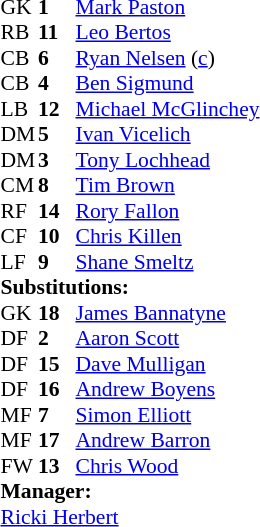<table style="font-size:90%; margin:0.2em auto;" cellspacing="0" cellpadding="0">
<tr>
<th width="25"></th>
<th width="25"></th>
</tr>
<tr>
<td>GK</td>
<td><strong>1</strong></td>
<td><a href='#'>Mark Paston</a></td>
</tr>
<tr>
<td>RB</td>
<td><strong>11</strong></td>
<td><a href='#'>Leo Bertos</a></td>
</tr>
<tr>
<td>CB</td>
<td><strong>6</strong></td>
<td><a href='#'>Ryan Nelsen</a> (<a href='#'>c</a>)</td>
</tr>
<tr>
<td>CB</td>
<td><strong>4</strong></td>
<td><a href='#'>Ben Sigmund</a></td>
</tr>
<tr>
<td>LB</td>
<td><strong>12</strong></td>
<td><a href='#'>Michael McGlinchey</a></td>
<td></td>
<td></td>
</tr>
<tr>
<td>DM</td>
<td><strong>5</strong></td>
<td><a href='#'>Ivan Vicelich</a></td>
</tr>
<tr>
<td>DM</td>
<td><strong>3</strong></td>
<td><a href='#'>Tony Lochhead</a></td>
<td></td>
</tr>
<tr>
<td>CM</td>
<td><strong>8</strong></td>
<td><a href='#'>Tim Brown</a></td>
<td></td>
<td></td>
</tr>
<tr>
<td>RF</td>
<td><strong>14</strong></td>
<td><a href='#'>Rory Fallon</a></td>
</tr>
<tr>
<td>CF</td>
<td><strong>10</strong></td>
<td><a href='#'>Chris Killen</a></td>
<td></td>
<td></td>
</tr>
<tr>
<td>LF</td>
<td><strong>9</strong></td>
<td><a href='#'>Shane Smeltz</a></td>
</tr>
<tr>
<td colspan=3><strong>Substitutions:</strong></td>
</tr>
<tr>
<td>GK</td>
<td><strong>18</strong></td>
<td><a href='#'>James Bannatyne</a></td>
</tr>
<tr>
<td>DF</td>
<td><strong>2</strong></td>
<td><a href='#'>Aaron Scott</a></td>
</tr>
<tr>
<td>DF</td>
<td><strong>15</strong></td>
<td><a href='#'>Dave Mulligan</a></td>
</tr>
<tr>
<td>DF</td>
<td><strong>16</strong></td>
<td><a href='#'>Andrew Boyens</a></td>
<td></td>
<td></td>
</tr>
<tr>
<td>MF</td>
<td><strong>7</strong></td>
<td><a href='#'>Simon Elliott</a></td>
</tr>
<tr>
<td>MF</td>
<td><strong>17</strong></td>
<td><a href='#'>Andrew Barron</a></td>
<td></td>
<td></td>
</tr>
<tr>
<td>FW</td>
<td><strong>13</strong></td>
<td><a href='#'>Chris Wood</a></td>
<td></td>
<td></td>
</tr>
<tr>
<td colspan=3><strong>Manager:</strong></td>
</tr>
<tr>
<td colspan="4"> <a href='#'>Ricki Herbert</a></td>
</tr>
</table>
